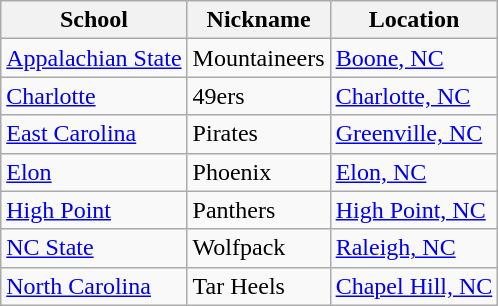<table class="wikitable sortable">
<tr>
<th>School</th>
<th>Nickname</th>
<th>Location</th>
</tr>
<tr>
<td><a href='#'>Appalachian State</a></td>
<td>Mountaineers</td>
<td><a href='#'>Boone, NC</a></td>
</tr>
<tr>
<td><a href='#'>Charlotte</a></td>
<td>49ers</td>
<td><a href='#'>Charlotte, NC</a></td>
</tr>
<tr>
<td><a href='#'>East Carolina</a></td>
<td>Pirates</td>
<td><a href='#'>Greenville, NC</a></td>
</tr>
<tr>
<td><a href='#'>Elon</a></td>
<td>Phoenix</td>
<td><a href='#'>Elon, NC</a></td>
</tr>
<tr>
<td><a href='#'>High Point</a></td>
<td>Panthers</td>
<td><a href='#'>High Point, NC</a></td>
</tr>
<tr>
<td><a href='#'>NC State</a></td>
<td>Wolfpack</td>
<td><a href='#'>Raleigh, NC</a></td>
</tr>
<tr>
<td><a href='#'>North Carolina</a></td>
<td>Tar Heels</td>
<td><a href='#'>Chapel Hill, NC</a></td>
</tr>
</table>
